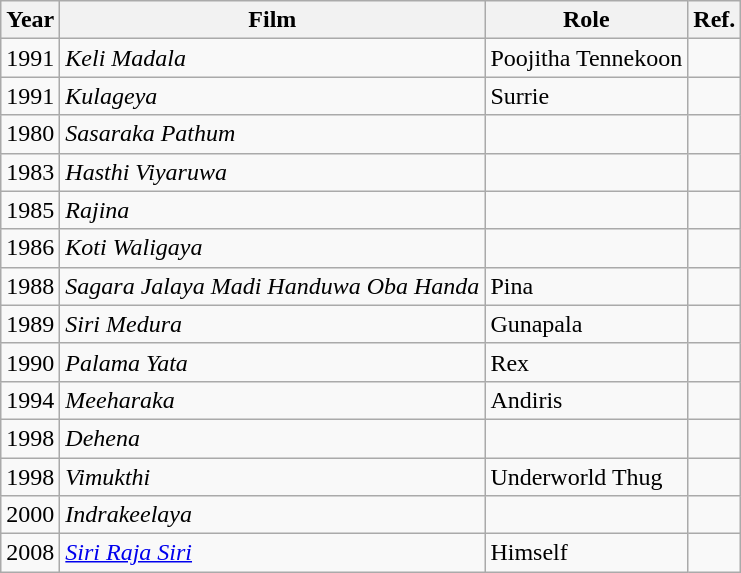<table class="wikitable">
<tr>
<th>Year</th>
<th>Film</th>
<th>Role</th>
<th>Ref.</th>
</tr>
<tr>
<td>1991</td>
<td><em>Keli Madala</em></td>
<td>Poojitha Tennekoon</td>
<td></td>
</tr>
<tr>
<td>1991</td>
<td><em>Kulageya</em></td>
<td>Surrie</td>
<td></td>
</tr>
<tr>
<td>1980</td>
<td><em>Sasaraka Pathum</em></td>
<td></td>
<td></td>
</tr>
<tr>
<td>1983</td>
<td><em>Hasthi Viyaruwa</em></td>
<td></td>
<td></td>
</tr>
<tr>
<td>1985</td>
<td><em>Rajina</em></td>
<td></td>
<td></td>
</tr>
<tr>
<td>1986</td>
<td><em>Koti Waligaya</em></td>
<td></td>
<td></td>
</tr>
<tr>
<td>1988</td>
<td><em>Sagara Jalaya Madi Handuwa Oba Handa</em></td>
<td>Pina</td>
<td></td>
</tr>
<tr>
<td>1989</td>
<td><em>Siri Medura</em></td>
<td>Gunapala</td>
<td></td>
</tr>
<tr>
<td>1990</td>
<td><em>Palama Yata</em></td>
<td>Rex</td>
<td></td>
</tr>
<tr>
<td>1994</td>
<td><em>Meeharaka</em></td>
<td>Andiris</td>
<td></td>
</tr>
<tr>
<td>1998</td>
<td><em>Dehena</em></td>
<td></td>
<td></td>
</tr>
<tr>
<td>1998</td>
<td><em>Vimukthi</em></td>
<td>Underworld Thug</td>
<td></td>
</tr>
<tr>
<td>2000</td>
<td><em>Indrakeelaya</em></td>
<td></td>
<td></td>
</tr>
<tr>
<td>2008</td>
<td><em><a href='#'>Siri Raja Siri</a></em></td>
<td>Himself</td>
<td></td>
</tr>
</table>
